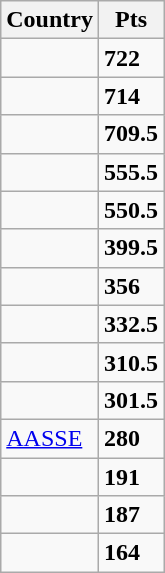<table class="wikitable" style="display:inline-table;">
<tr>
<th>Country</th>
<th>Pts</th>
</tr>
<tr>
<td></td>
<td><strong>722</strong></td>
</tr>
<tr>
<td></td>
<td><strong>714</strong></td>
</tr>
<tr>
<td></td>
<td><strong>709.5</strong></td>
</tr>
<tr>
<td></td>
<td><strong>555.5</strong></td>
</tr>
<tr>
<td></td>
<td><strong>550.5</strong></td>
</tr>
<tr>
<td></td>
<td><strong>399.5</strong></td>
</tr>
<tr>
<td></td>
<td><strong>356</strong></td>
</tr>
<tr>
<td></td>
<td><strong>332.5</strong></td>
</tr>
<tr>
<td></td>
<td><strong>310.5</strong></td>
</tr>
<tr>
<td></td>
<td><strong>301.5</strong></td>
</tr>
<tr>
<td><a href='#'>AASSE</a></td>
<td><strong>280</strong></td>
</tr>
<tr>
<td></td>
<td><strong>191</strong></td>
</tr>
<tr>
<td></td>
<td><strong>187</strong></td>
</tr>
<tr>
<td></td>
<td><strong>164</strong></td>
</tr>
</table>
